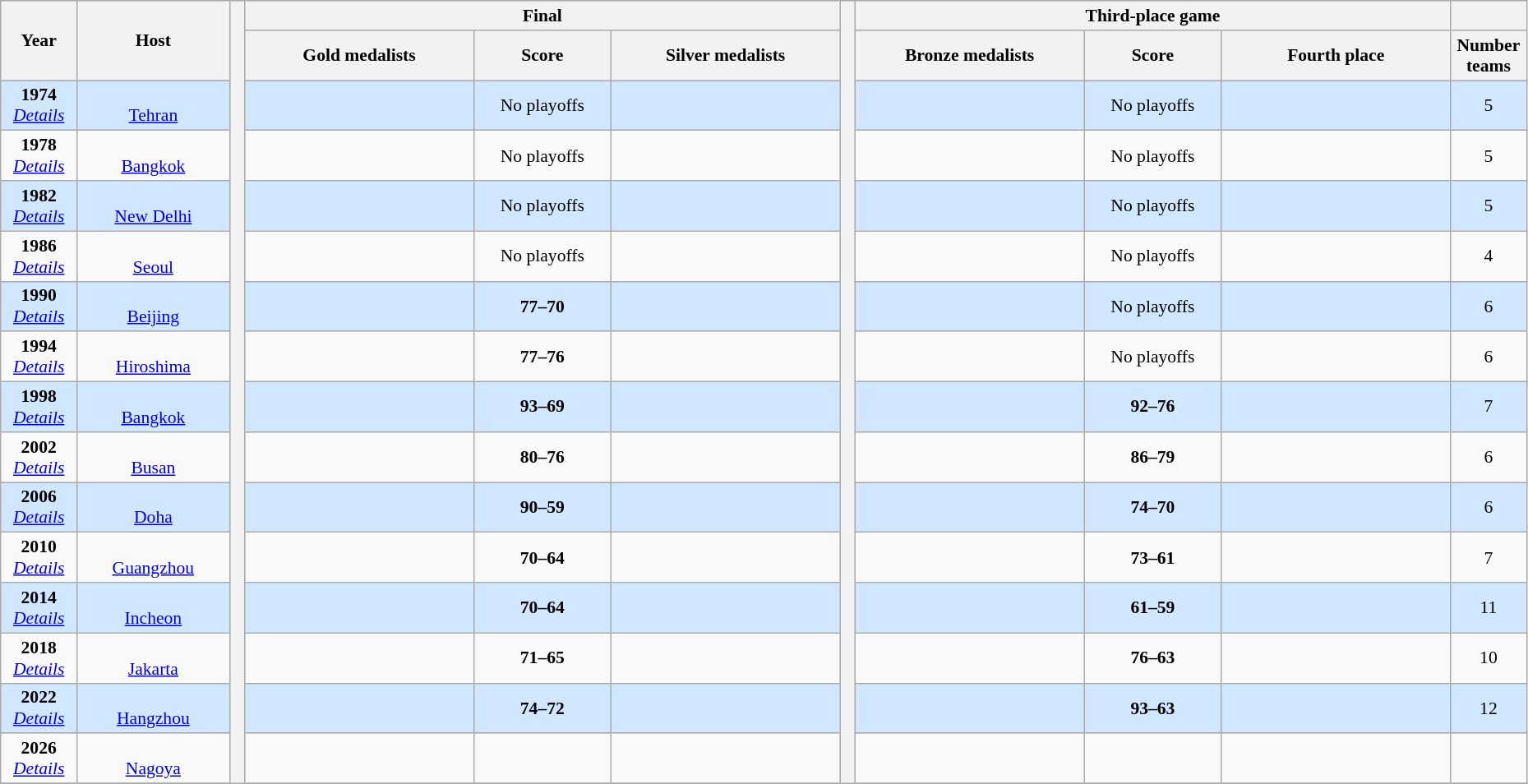<table class="wikitable" style="font-size:90%; width: 98%; text-align: center;">
<tr bgcolor=#C1D8FF>
<th rowspan=2 width=5%>Year</th>
<th rowspan=2 width=10%>Host</th>
<th width=1% rowspan=18 bgcolor=ffffff></th>
<th colspan=3>Final</th>
<th width=1% rowspan=18 bgcolor=ffffff></th>
<th colspan=3>Third-place game</th>
<th></th>
</tr>
<tr bgcolor=#EFEFEF>
<th width=15%>Gold medalists</th>
<th width=9%>Score</th>
<th width=15%>Silver medalists</th>
<th width=15%>Bronze medalists</th>
<th width=9%>Score</th>
<th width=15%>Fourth place</th>
<th>Number teams</th>
</tr>
<tr bgcolor=#D0E7FF>
<td><strong>1974</strong> <br> <em><a href='#'>Details</a></em></td>
<td> <br> <a href='#'>Tehran</a></td>
<td><strong></strong></td>
<td>No playoffs</td>
<td></td>
<td></td>
<td>No playoffs</td>
<td></td>
<td>5</td>
</tr>
<tr>
<td><strong>1978</strong> <br> <em><a href='#'>Details</a></em></td>
<td> <br> <a href='#'>Bangkok</a></td>
<td><strong></strong></td>
<td>No playoffs</td>
<td></td>
<td></td>
<td>No playoffs</td>
<td></td>
<td>5</td>
</tr>
<tr bgcolor=#D0E7FF>
<td><strong>1982</strong> <br> <em><a href='#'>Details</a></em></td>
<td> <br> <a href='#'>New Delhi</a></td>
<td><strong></strong></td>
<td>No playoffs</td>
<td></td>
<td></td>
<td>No playoffs</td>
<td></td>
<td>5</td>
</tr>
<tr>
<td><strong>1986</strong> <br> <em><a href='#'>Details</a></em></td>
<td> <br> <a href='#'>Seoul</a></td>
<td><strong></strong></td>
<td>No playoffs</td>
<td></td>
<td></td>
<td>No playoffs</td>
<td></td>
<td>4</td>
</tr>
<tr bgcolor=#D0E7FF>
<td><strong>1990</strong> <br> <em><a href='#'>Details</a></em></td>
<td> <br> <a href='#'>Beijing</a></td>
<td><strong></strong></td>
<td><strong>77–70</strong></td>
<td></td>
<td></td>
<td>No playoffs</td>
<td></td>
<td>6</td>
</tr>
<tr>
<td><strong>1994</strong> <br> <em><a href='#'>Details</a></em></td>
<td> <br> <a href='#'>Hiroshima</a></td>
<td><strong></strong></td>
<td><strong>77–76</strong></td>
<td></td>
<td></td>
<td>No playoffs</td>
<td></td>
<td>6</td>
</tr>
<tr bgcolor=#D0E7FF>
<td><strong>1998</strong> <br> <em><a href='#'>Details</a></em></td>
<td> <br> <a href='#'>Bangkok</a></td>
<td><strong></strong></td>
<td><strong>93–69</strong></td>
<td></td>
<td></td>
<td><strong>92–76</strong></td>
<td></td>
<td>7</td>
</tr>
<tr>
<td><strong>2002</strong> <br> <em><a href='#'>Details</a></em></td>
<td> <br> <a href='#'>Busan</a></td>
<td><strong></strong></td>
<td><strong>80–76</strong></td>
<td></td>
<td></td>
<td><strong>86–79</strong></td>
<td></td>
<td>6</td>
</tr>
<tr bgcolor=#D0E7FF>
<td><strong>2006</strong> <br> <em><a href='#'>Details</a></em></td>
<td> <br> <a href='#'>Doha</a></td>
<td><strong></strong></td>
<td><strong>90–59</strong></td>
<td></td>
<td></td>
<td><strong>74–70</strong></td>
<td></td>
<td>6</td>
</tr>
<tr>
<td><strong>2010</strong> <br> <em><a href='#'>Details</a></em></td>
<td> <br> <a href='#'>Guangzhou</a></td>
<td><strong></strong></td>
<td><strong>70–64</strong></td>
<td></td>
<td></td>
<td><strong>73–61</strong></td>
<td></td>
<td>7</td>
</tr>
<tr bgcolor=#D0E7FF>
<td><strong>2014</strong> <br> <em><a href='#'>Details</a></em></td>
<td> <br> <a href='#'>Incheon</a></td>
<td><strong></strong></td>
<td><strong>70–64</strong></td>
<td></td>
<td></td>
<td><strong>61–59</strong></td>
<td></td>
<td>11</td>
</tr>
<tr>
<td><strong>2018</strong> <br> <em><a href='#'>Details</a></em></td>
<td> <br> <a href='#'>Jakarta</a></td>
<td><strong></strong></td>
<td><strong>71–65</strong></td>
<td></td>
<td></td>
<td><strong>76–63</strong></td>
<td></td>
<td>10</td>
</tr>
<tr bgcolor=#D0E7FF>
<td><strong>2022</strong> <br> <em><a href='#'>Details</a></em></td>
<td> <br> <a href='#'>Hangzhou</a></td>
<td><strong></strong></td>
<td><strong>74–72</strong></td>
<td></td>
<td></td>
<td><strong>93–63</strong></td>
<td></td>
<td>12</td>
</tr>
<tr>
<td><strong>2026</strong> <br> <em><a href='#'>Details</a></em></td>
<td> <br> <a href='#'>Nagoya</a></td>
<td></td>
<td></td>
<td></td>
<td></td>
<td></td>
<td></td>
<td></td>
</tr>
<tr>
</tr>
</table>
